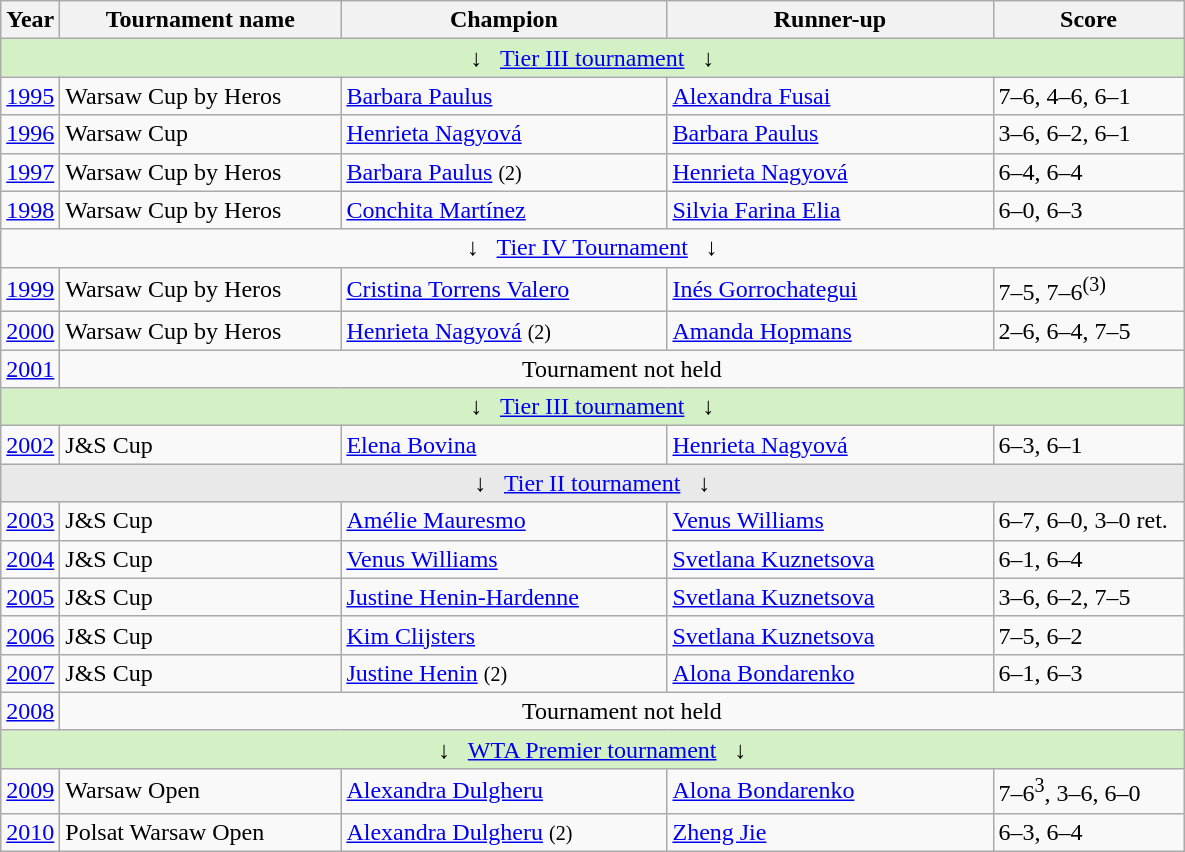<table class="wikitable">
<tr>
<th>Year</th>
<th width="180">Tournament name</th>
<th width="210">Champion</th>
<th width="210">Runner-up</th>
<th width="120">Score</th>
</tr>
<tr bgcolor="#D4F1C5">
<td colspan="5" align="center">↓   <a href='#'>Tier III tournament</a>   ↓</td>
</tr>
<tr>
<td><a href='#'>1995</a></td>
<td>Warsaw Cup by Heros</td>
<td> <a href='#'>Barbara Paulus</a></td>
<td> <a href='#'>Alexandra Fusai</a></td>
<td>7–6, 4–6, 6–1</td>
</tr>
<tr>
<td><a href='#'>1996</a></td>
<td>Warsaw Cup</td>
<td> <a href='#'>Henrieta Nagyová</a></td>
<td> <a href='#'>Barbara Paulus</a></td>
<td>3–6, 6–2, 6–1</td>
</tr>
<tr>
<td><a href='#'>1997</a></td>
<td>Warsaw Cup by Heros</td>
<td> <a href='#'>Barbara Paulus</a> <small>(2)</small></td>
<td> <a href='#'>Henrieta Nagyová</a></td>
<td>6–4, 6–4</td>
</tr>
<tr>
<td><a href='#'>1998</a></td>
<td>Warsaw Cup by Heros</td>
<td> <a href='#'>Conchita Martínez</a></td>
<td> <a href='#'>Silvia Farina Elia</a></td>
<td>6–0, 6–3</td>
</tr>
<tr bgcolor=>
<td colspan="5" align="center">↓   <a href='#'>Tier IV Tournament</a>   ↓</td>
</tr>
<tr>
<td><a href='#'>1999</a></td>
<td>Warsaw Cup by Heros</td>
<td> <a href='#'>Cristina Torrens Valero</a></td>
<td> <a href='#'>Inés Gorrochategui</a></td>
<td>7–5, 7–6<sup>(3)</sup></td>
</tr>
<tr>
<td><a href='#'>2000</a></td>
<td>Warsaw Cup by Heros</td>
<td> <a href='#'>Henrieta Nagyová</a> <small>(2)</small></td>
<td> <a href='#'>Amanda Hopmans</a></td>
<td>2–6, 6–4, 7–5</td>
</tr>
<tr>
<td><a href='#'>2001</a></td>
<td colspan="4" align="center">Tournament not held</td>
</tr>
<tr bgcolor="#D4F1C5">
<td colspan="5" align="center">↓   <a href='#'>Tier III tournament</a>   ↓</td>
</tr>
<tr>
<td><a href='#'>2002</a></td>
<td>J&S Cup</td>
<td> <a href='#'>Elena Bovina</a></td>
<td> <a href='#'>Henrieta Nagyová</a></td>
<td>6–3, 6–1</td>
</tr>
<tr bgcolor="#E9E9E9">
<td colspan="5" align="center">↓   <a href='#'>Tier II tournament</a>   ↓</td>
</tr>
<tr>
<td><a href='#'>2003</a></td>
<td>J&S Cup</td>
<td> <a href='#'>Amélie Mauresmo</a></td>
<td> <a href='#'>Venus Williams</a></td>
<td>6–7, 6–0, 3–0 ret.</td>
</tr>
<tr>
<td><a href='#'>2004</a></td>
<td>J&S Cup</td>
<td> <a href='#'>Venus Williams</a></td>
<td> <a href='#'>Svetlana Kuznetsova</a></td>
<td>6–1, 6–4</td>
</tr>
<tr>
<td><a href='#'>2005</a></td>
<td>J&S Cup</td>
<td> <a href='#'>Justine Henin-Hardenne</a></td>
<td> <a href='#'>Svetlana Kuznetsova</a></td>
<td>3–6, 6–2, 7–5</td>
</tr>
<tr>
<td><a href='#'>2006</a></td>
<td>J&S Cup</td>
<td> <a href='#'>Kim Clijsters</a></td>
<td> <a href='#'>Svetlana Kuznetsova</a></td>
<td>7–5, 6–2</td>
</tr>
<tr>
<td><a href='#'>2007</a></td>
<td>J&S Cup</td>
<td> <a href='#'>Justine Henin</a> <small>(2)</small></td>
<td> <a href='#'>Alona Bondarenko</a></td>
<td>6–1, 6–3</td>
</tr>
<tr>
<td><a href='#'>2008</a></td>
<td colspan="4" align="center">Tournament not held</td>
</tr>
<tr bgcolor="#D4F1C5">
<td colspan="5" align="center">↓   <a href='#'>WTA Premier tournament</a>   ↓</td>
</tr>
<tr>
<td><a href='#'>2009</a></td>
<td>Warsaw Open</td>
<td> <a href='#'>Alexandra Dulgheru</a></td>
<td> <a href='#'>Alona Bondarenko</a></td>
<td>7–6<sup>3</sup>, 3–6, 6–0</td>
</tr>
<tr>
<td><a href='#'>2010</a></td>
<td>Polsat Warsaw Open</td>
<td> <a href='#'>Alexandra Dulgheru</a> <small>(2)</small></td>
<td> <a href='#'>Zheng Jie</a></td>
<td>6–3, 6–4</td>
</tr>
</table>
